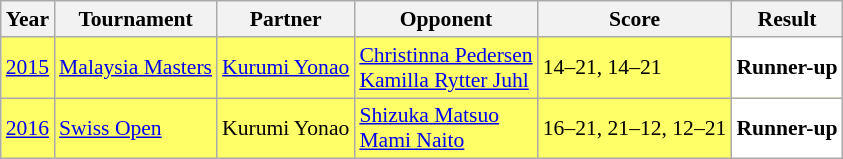<table class="sortable wikitable" style="font-size: 90%;">
<tr>
<th>Year</th>
<th>Tournament</th>
<th>Partner</th>
<th>Opponent</th>
<th>Score</th>
<th>Result</th>
</tr>
<tr style="background:#FFFF67">
<td align="center"><a href='#'>2015</a></td>
<td align="left"><a href='#'>Malaysia Masters</a></td>
<td align="left"> <a href='#'>Kurumi Yonao</a></td>
<td align="left"> <a href='#'>Christinna Pedersen</a> <br>  <a href='#'>Kamilla Rytter Juhl</a></td>
<td align="left">14–21, 14–21</td>
<td style="text-align:left; background:white"> <strong>Runner-up</strong></td>
</tr>
<tr style="background:#FFFF67">
<td align="center"><a href='#'>2016</a></td>
<td align="left"><a href='#'>Swiss Open</a></td>
<td align="left"> Kurumi Yonao</td>
<td align="left"> <a href='#'>Shizuka Matsuo</a> <br>  <a href='#'>Mami Naito</a></td>
<td align="left">16–21, 21–12, 12–21</td>
<td style="text-align:left; background:white"> <strong>Runner-up</strong></td>
</tr>
</table>
